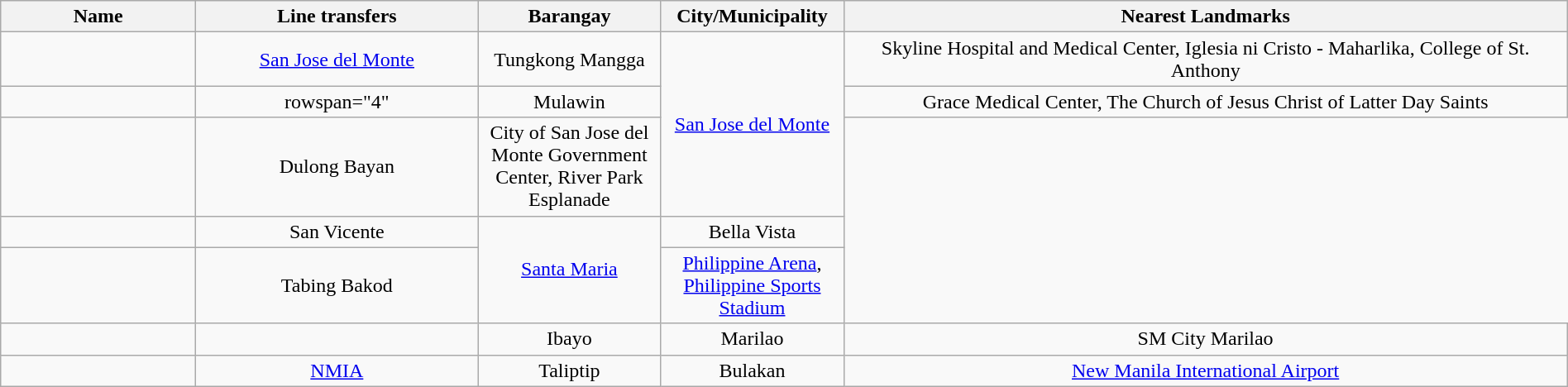<table class="wikitable" style="margin-left: auto; margin-right: auto; border: none; text-align:center">
<tr>
<th width="150px">Name</th>
<th width="220px">Line transfers</th>
<th width="140px">Barangay</th>
<th width="140px">City/Municipality</th>
<th>Nearest Landmarks</th>
</tr>
<tr>
<td><em></em></td>
<td> <a href='#'>San Jose del Monte</a></td>
<td>Tungkong Mangga</td>
<td rowspan="3"><a href='#'>San Jose del Monte</a></td>
<td>Skyline Hospital and Medical Center, Iglesia ni Cristo - Maharlika, College of St. Anthony</td>
</tr>
<tr>
<td><em></em></td>
<td>rowspan="4" </td>
<td>Mulawin</td>
<td>Grace Medical Center, The Church of Jesus Christ of Latter Day Saints</td>
</tr>
<tr>
<td><em></em></td>
<td>Dulong Bayan</td>
<td>City of San Jose del Monte Government Center, River Park Esplanade</td>
</tr>
<tr>
<td><em></em></td>
<td>San Vicente</td>
<td rowspan="2"><a href='#'>Santa Maria</a></td>
<td>Bella Vista</td>
</tr>
<tr>
<td><em></em></td>
<td>Tabing Bakod</td>
<td><a href='#'>Philippine Arena</a>, <a href='#'>Philippine Sports Stadium</a></td>
</tr>
<tr>
<td><em></em></td>
<td><a href='#'></a> </td>
<td>Ibayo</td>
<td>Marilao</td>
<td>SM City Marilao</td>
</tr>
<tr>
<td><em></em></td>
<td> <a href='#'>NMIA</a></td>
<td>Taliptip</td>
<td>Bulakan</td>
<td><a href='#'>New Manila International Airport</a></td>
</tr>
</table>
